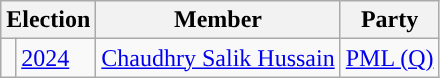<table class="wikitable">
<tr>
<th colspan="2">Election</th>
<th>Member</th>
<th>Party</th>
</tr>
<tr>
<td style="background-color: "></td>
<td><a href='#'>2024</a></td>
<td><a href='#'>Chaudhry Salik Hussain</a></td>
<td><a href='#'>PML (Q)</a></td>
</tr>
</table>
